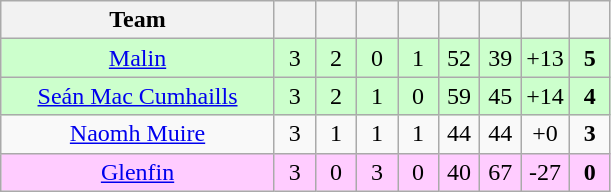<table class="wikitable" style="text-align:center">
<tr>
<th style="width:175px;">Team</th>
<th width="20"></th>
<th width="20"></th>
<th width="20"></th>
<th width="20"></th>
<th width="20"></th>
<th width="20"></th>
<th width="20"></th>
<th width="20"></th>
</tr>
<tr style="background:#cfc;">
<td><a href='#'>Malin</a></td>
<td>3</td>
<td>2</td>
<td>0</td>
<td>1</td>
<td>52</td>
<td>39</td>
<td>+13</td>
<td><strong>5</strong></td>
</tr>
<tr style="background:#cfc;">
<td><a href='#'>Seán Mac Cumhaills</a></td>
<td>3</td>
<td>2</td>
<td>1</td>
<td>0</td>
<td>59</td>
<td>45</td>
<td>+14</td>
<td><strong>4</strong></td>
</tr>
<tr>
<td><a href='#'>Naomh Muire</a></td>
<td>3</td>
<td>1</td>
<td>1</td>
<td>1</td>
<td>44</td>
<td>44</td>
<td>+0</td>
<td><strong>3</strong></td>
</tr>
<tr style="background:#fcf;">
<td><a href='#'>Glenfin</a></td>
<td>3</td>
<td>0</td>
<td>3</td>
<td>0</td>
<td>40</td>
<td>67</td>
<td>-27</td>
<td><strong>0</strong></td>
</tr>
</table>
